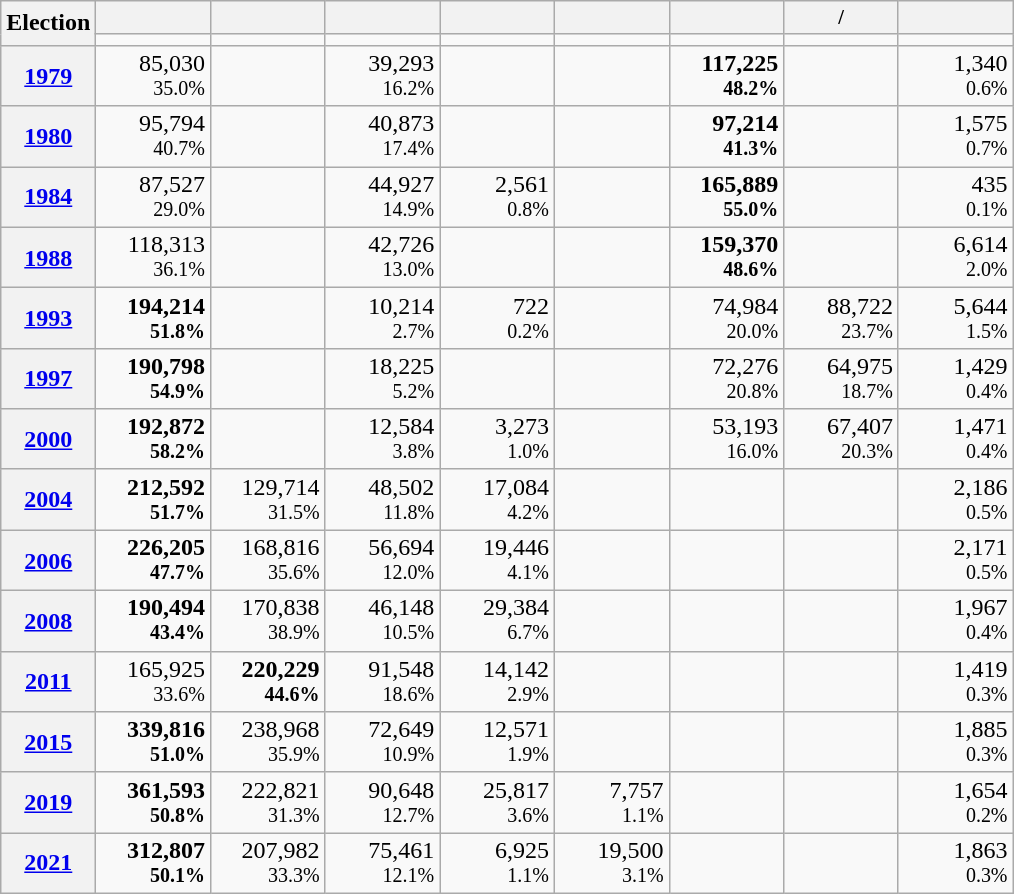<table class="wikitable" style="text-align:right; line-height:16px">
<tr>
<th rowspan="2" width="20">Election</th>
<th width="70" style="font-size:85%"></th>
<th width="70" style="font-size:85%"></th>
<th width="70" style="font-size:85%"></th>
<th width="70" style="font-size:85%"></th>
<th width="70" style="font-size:85%"></th>
<th width="70" style="font-size:85%"></th>
<th width="70" style="font-size:85%"> /<br></th>
<th width="70" style="font-size:85%"></th>
</tr>
<tr>
<td></td>
<td></td>
<td></td>
<td></td>
<td></td>
<td></td>
<td></td>
<td></td>
</tr>
<tr>
<th scope="row"><a href='#'>1979</a></th>
<td>85,030<br><small>35.0%</small></td>
<td></td>
<td>39,293<br><small>16.2%</small></td>
<td></td>
<td></td>
<td><strong>117,225<br><small>48.2%</small></strong></td>
<td></td>
<td>1,340<br><small>0.6%</small></td>
</tr>
<tr>
<th scope="row"><a href='#'>1980</a></th>
<td>95,794<br><small>40.7%</small></td>
<td></td>
<td>40,873<br><small>17.4%</small></td>
<td></td>
<td></td>
<td><strong>97,214<br><small>41.3%</small></strong></td>
<td></td>
<td>1,575<br><small>0.7%</small></td>
</tr>
<tr>
<th scope="row"><a href='#'>1984</a></th>
<td>87,527<br><small>29.0%</small></td>
<td></td>
<td>44,927<br><small>14.9%</small></td>
<td>2,561<br><small>0.8%</small></td>
<td></td>
<td><strong>165,889<br><small>55.0%</small></strong></td>
<td></td>
<td>435<br><small>0.1%</small></td>
</tr>
<tr>
<th scope="row"><a href='#'>1988</a></th>
<td>118,313<br><small>36.1%</small></td>
<td></td>
<td>42,726<br><small>13.0%</small></td>
<td></td>
<td></td>
<td><strong>159,370<br><small>48.6%</small></strong></td>
<td></td>
<td>6,614<br><small>2.0%</small></td>
</tr>
<tr>
<th scope="row"><a href='#'>1993</a></th>
<td><strong>194,214<br><small>51.8%</small></strong></td>
<td></td>
<td>10,214<br><small>2.7%</small></td>
<td>722<br><small>0.2%</small></td>
<td></td>
<td>74,984<br><small>20.0%</small></td>
<td>88,722<br><small>23.7%</small></td>
<td>5,644<br><small>1.5%</small></td>
</tr>
<tr>
<th scope="row"><a href='#'>1997</a></th>
<td><strong>190,798<br><small>54.9%</small></strong></td>
<td></td>
<td>18,225<br><small>5.2%</small></td>
<td></td>
<td></td>
<td>72,276<br><small>20.8%</small></td>
<td>64,975<br><small>18.7%</small></td>
<td>1,429<br><small>0.4%</small></td>
</tr>
<tr>
<th scope="row"><a href='#'>2000</a></th>
<td><strong>192,872<br><small>58.2%</small></strong></td>
<td></td>
<td>12,584<br><small>3.8%</small></td>
<td>3,273<br><small>1.0%</small></td>
<td></td>
<td>53,193<br><small>16.0%</small></td>
<td>67,407<br><small>20.3%</small></td>
<td>1,471<br><small>0.4%</small></td>
</tr>
<tr>
<th scope="row"><a href='#'>2004</a></th>
<td><strong>212,592<br><small>51.7%</small></strong></td>
<td>129,714<br><small>31.5%</small></td>
<td>48,502<br><small>11.8%</small></td>
<td>17,084<br><small>4.2%</small></td>
<td></td>
<td></td>
<td></td>
<td>2,186<br><small>0.5%</small></td>
</tr>
<tr>
<th scope="row"><a href='#'>2006</a></th>
<td><strong>226,205<br><small>47.7%</small></strong></td>
<td>168,816<br><small>35.6%</small></td>
<td>56,694<br><small>12.0%</small></td>
<td>19,446<br><small>4.1%</small></td>
<td></td>
<td></td>
<td></td>
<td>2,171<br><small>0.5%</small></td>
</tr>
<tr>
<th scope="row"><a href='#'>2008</a></th>
<td><strong>190,494<br><small>43.4%</small></strong></td>
<td>170,838<br><small>38.9%</small></td>
<td>46,148<br><small>10.5%</small></td>
<td>29,384<br><small>6.7%</small></td>
<td></td>
<td></td>
<td></td>
<td>1,967<br><small>0.4%</small></td>
</tr>
<tr>
<th scope="row"><a href='#'>2011</a></th>
<td>165,925<br><small>33.6%</small></td>
<td><strong>220,229<br><small>44.6%</small></strong></td>
<td>91,548<br><small>18.6%</small></td>
<td>14,142<br><small>2.9%</small></td>
<td></td>
<td></td>
<td></td>
<td>1,419<br><small>0.3%</small></td>
</tr>
<tr>
<th scope="row"><a href='#'>2015</a></th>
<td><strong>339,816<br><small>51.0%</small></strong></td>
<td>238,968<br><small>35.9%</small></td>
<td>72,649<br><small>10.9%</small></td>
<td>12,571<br><small>1.9%</small></td>
<td></td>
<td></td>
<td></td>
<td>1,885<br><small>0.3%</small></td>
</tr>
<tr>
<th scope="row"><a href='#'>2019</a></th>
<td><strong>361,593<br><small>50.8%</small></strong></td>
<td>222,821<br><small>31.3%</small></td>
<td>90,648<br><small>12.7%</small></td>
<td>25,817<br><small>3.6%</small></td>
<td>7,757<br><small>1.1%</small></td>
<td></td>
<td></td>
<td>1,654<br><small>0.2%</small></td>
</tr>
<tr>
<th scope="row"><a href='#'>2021</a></th>
<td><strong>312,807<br><small>50.1%</small></strong></td>
<td>207,982<br><small>33.3%</small></td>
<td>75,461<br><small>12.1%</small></td>
<td>6,925<br><small>1.1%</small></td>
<td>19,500<br><small>3.1%</small></td>
<td></td>
<td></td>
<td>1,863<br><small>0.3%</small></td>
</tr>
</table>
